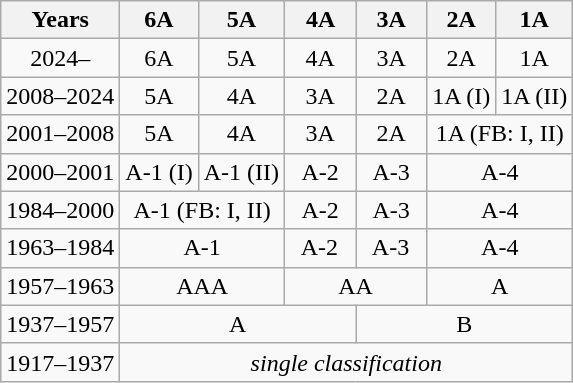<table class="wikitable" style="text-align: center;">
<tr>
<th>Years</th>
<th>6A</th>
<th>5A</th>
<th> 4A </th>
<th>3A</th>
<th>2A</th>
<th>1A</th>
</tr>
<tr>
<td>2024–</td>
<td>6A</td>
<td>5A</td>
<td>4A</td>
<td>3A</td>
<td>2A</td>
<td>1A</td>
</tr>
<tr>
<td>2008–2024</td>
<td>5A</td>
<td>4A</td>
<td>3A</td>
<td>2A</td>
<td>1A (I)</td>
<td>1A (II)</td>
</tr>
<tr>
<td>2001–2008</td>
<td>5A</td>
<td>4A</td>
<td>3A</td>
<td>2A</td>
<td colspan=2>1A (FB: I, II)</td>
</tr>
<tr>
<td>2000–2001</td>
<td>A-1 (I)</td>
<td>A-1 (II)</td>
<td>A-2</td>
<td>A-3</td>
<td colspan=2>A-4</td>
</tr>
<tr>
<td>1984–2000</td>
<td colspan=2>A-1 (FB: I, II)</td>
<td>A-2</td>
<td>A-3</td>
<td colspan=2>A-4</td>
</tr>
<tr>
<td>1963–1984</td>
<td colspan=2>A-1</td>
<td>  A-2  </td>
<td>  A-3  </td>
<td colspan=2>A-4</td>
</tr>
<tr>
<td>1957–1963</td>
<td colspan=2>AAA</td>
<td colspan=2>AA</td>
<td colspan=2>A</td>
</tr>
<tr>
<td>1937–1957</td>
<td colspan=3>A</td>
<td colspan=3>B</td>
</tr>
<tr>
<td>1917–1937</td>
<td colspan=6><em>single classification</em></td>
</tr>
</table>
